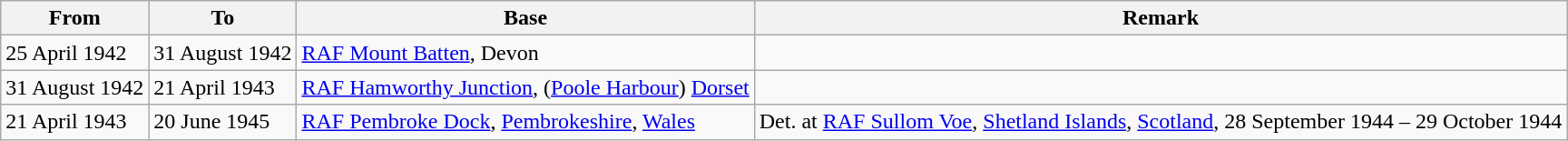<table class="wikitable">
<tr>
<th>From</th>
<th>To</th>
<th>Base</th>
<th>Remark</th>
</tr>
<tr>
<td>25 April 1942</td>
<td>31 August 1942</td>
<td><a href='#'>RAF Mount Batten</a>, Devon</td>
<td></td>
</tr>
<tr>
<td>31 August 1942</td>
<td>21 April 1943</td>
<td><a href='#'>RAF Hamworthy Junction</a>, (<a href='#'>Poole Harbour</a>) <a href='#'>Dorset</a></td>
<td></td>
</tr>
<tr>
<td>21 April 1943</td>
<td>20 June 1945</td>
<td><a href='#'>RAF Pembroke Dock</a>, <a href='#'>Pembrokeshire</a>, <a href='#'>Wales</a></td>
<td>Det. at <a href='#'>RAF Sullom Voe</a>, <a href='#'>Shetland Islands</a>, <a href='#'>Scotland</a>, 28 September 1944 – 29 October 1944</td>
</tr>
</table>
